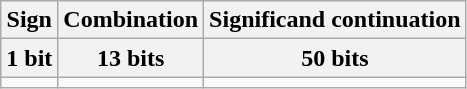<table class="wikitable">
<tr>
<th>Sign</th>
<th>Combination</th>
<th>Significand continuation</th>
</tr>
<tr>
<th>1 bit</th>
<th>13 bits</th>
<th>50 bits</th>
</tr>
<tr>
<td></td>
<td></td>
<td></td>
</tr>
</table>
